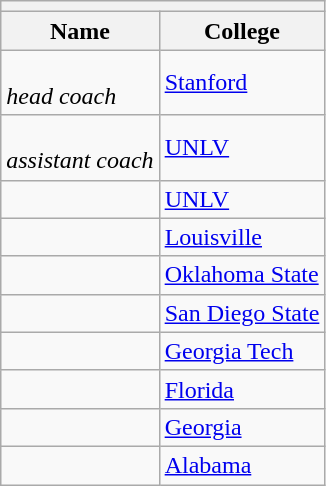<table class="wikitable sortable">
<tr>
<th colspan=2></th>
</tr>
<tr>
<th>Name</th>
<th>College</th>
</tr>
<tr>
<td><br><em>head coach</em></td>
<td><a href='#'>Stanford</a></td>
</tr>
<tr>
<td><br><em>assistant coach</em></td>
<td><a href='#'>UNLV</a></td>
</tr>
<tr>
<td></td>
<td><a href='#'>UNLV</a></td>
</tr>
<tr>
<td></td>
<td><a href='#'>Louisville</a></td>
</tr>
<tr>
<td></td>
<td><a href='#'>Oklahoma State</a></td>
</tr>
<tr>
<td></td>
<td><a href='#'>San Diego State</a></td>
</tr>
<tr>
<td></td>
<td><a href='#'>Georgia Tech</a></td>
</tr>
<tr>
<td></td>
<td><a href='#'>Florida</a></td>
</tr>
<tr>
<td></td>
<td><a href='#'>Georgia</a></td>
</tr>
<tr>
<td></td>
<td><a href='#'>Alabama</a></td>
</tr>
</table>
